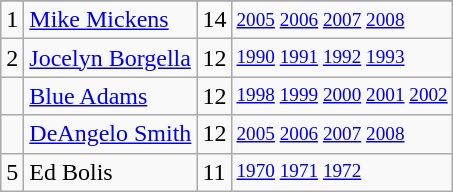<table class="wikitable">
<tr>
</tr>
<tr>
<td>1</td>
<td><a href='#'>Mike Mickens</a></td>
<td>14</td>
<td style="font-size:80%;"><a href='#'>2005</a> <a href='#'>2006</a> <a href='#'>2007</a> <a href='#'>2008</a></td>
</tr>
<tr>
<td>2</td>
<td><a href='#'>Jocelyn Borgella</a></td>
<td>12</td>
<td style="font-size:80%;"><a href='#'>1990</a> <a href='#'>1991</a> <a href='#'>1992</a> <a href='#'>1993</a></td>
</tr>
<tr>
<td></td>
<td><a href='#'>Blue Adams</a></td>
<td>12</td>
<td style="font-size:80%;"><a href='#'>1998</a> <a href='#'>1999</a> <a href='#'>2000</a> <a href='#'>2001</a> <a href='#'>2002</a></td>
</tr>
<tr>
<td></td>
<td><a href='#'>DeAngelo Smith</a></td>
<td>12</td>
<td style="font-size:80%;"><a href='#'>2005</a> <a href='#'>2006</a> <a href='#'>2007</a> <a href='#'>2008</a></td>
</tr>
<tr>
<td>5</td>
<td>Ed Bolis</td>
<td>11</td>
<td style="font-size:80%;"><a href='#'>1970</a> <a href='#'>1971</a> <a href='#'>1972</a></td>
</tr>
</table>
